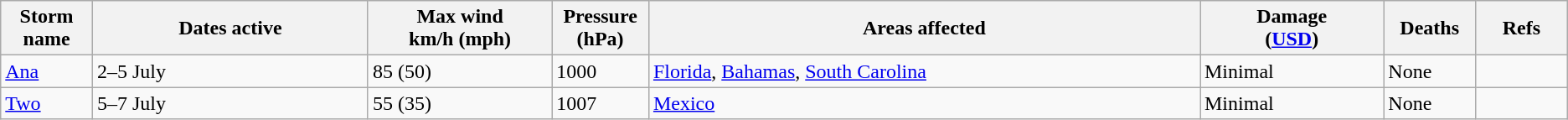<table class="wikitable sortable">
<tr>
<th width="5%">Storm name</th>
<th width="15%">Dates active</th>
<th width="10%">Max wind<br>km/h (mph)</th>
<th width="5%">Pressure<br>(hPa)</th>
<th width="30%">Areas affected</th>
<th width="10%">Damage<br>(<a href='#'>USD</a>)</th>
<th width="5%">Deaths</th>
<th width="5%">Refs</th>
</tr>
<tr>
<td><a href='#'>Ana</a></td>
<td>2–5 July</td>
<td>85 (50)</td>
<td>1000</td>
<td><a href='#'>Florida</a>, <a href='#'>Bahamas</a>, <a href='#'>South Carolina</a></td>
<td>Minimal</td>
<td>None</td>
<td></td>
</tr>
<tr>
<td><a href='#'>Two</a></td>
<td>5–7 July</td>
<td>55 (35)</td>
<td>1007</td>
<td><a href='#'>Mexico</a></td>
<td>Minimal</td>
<td>None</td>
<td></td>
</tr>
</table>
